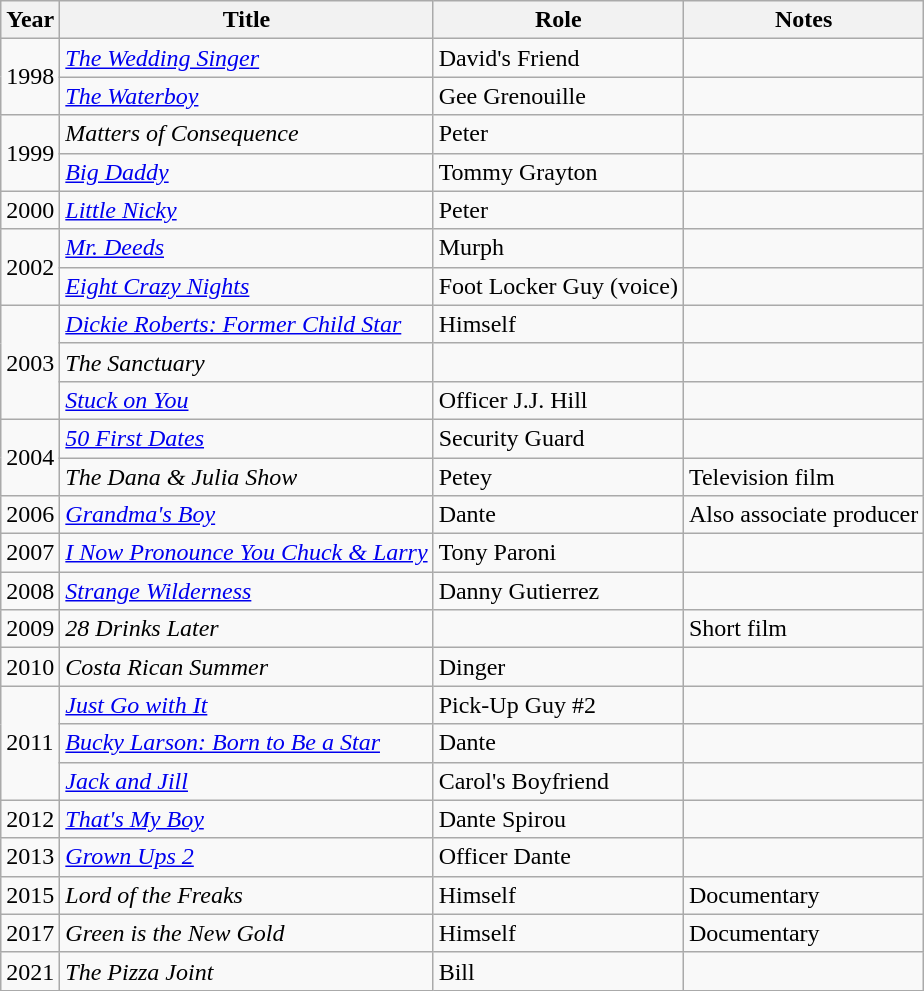<table class="wikitable sortable">
<tr>
<th>Year</th>
<th>Title</th>
<th>Role</th>
<th>Notes</th>
</tr>
<tr>
<td rowspan="2">1998</td>
<td><em><a href='#'>The Wedding Singer</a></em></td>
<td>David's Friend</td>
<td></td>
</tr>
<tr>
<td><em><a href='#'>The Waterboy</a></em></td>
<td>Gee Grenouille</td>
<td></td>
</tr>
<tr>
<td rowspan="2">1999</td>
<td><em>Matters of Consequence</em></td>
<td>Peter</td>
<td></td>
</tr>
<tr>
<td><em><a href='#'>Big Daddy</a></em></td>
<td>Tommy Grayton</td>
<td></td>
</tr>
<tr>
<td>2000</td>
<td><em><a href='#'>Little Nicky</a></em></td>
<td>Peter</td>
<td></td>
</tr>
<tr>
<td rowspan="2">2002</td>
<td><em><a href='#'>Mr. Deeds</a></em></td>
<td>Murph</td>
<td></td>
</tr>
<tr>
<td><em><a href='#'>Eight Crazy Nights</a></em></td>
<td>Foot Locker Guy (voice)</td>
<td></td>
</tr>
<tr>
<td rowspan="3">2003</td>
<td><em><a href='#'>Dickie Roberts: Former Child Star</a></em></td>
<td>Himself</td>
<td></td>
</tr>
<tr>
<td><em>The Sanctuary</em></td>
<td></td>
<td></td>
</tr>
<tr>
<td><em><a href='#'>Stuck on You</a></em></td>
<td>Officer J.J. Hill</td>
<td></td>
</tr>
<tr>
<td rowspan="2">2004</td>
<td><em><a href='#'>50 First Dates</a></em></td>
<td>Security Guard</td>
<td></td>
</tr>
<tr>
<td><em>The Dana & Julia Show</em></td>
<td>Petey</td>
<td>Television film</td>
</tr>
<tr>
<td>2006</td>
<td><em><a href='#'>Grandma's Boy</a></em></td>
<td>Dante</td>
<td>Also associate producer</td>
</tr>
<tr>
<td>2007</td>
<td><em><a href='#'>I Now Pronounce You Chuck & Larry</a></em></td>
<td>Tony Paroni</td>
<td></td>
</tr>
<tr>
<td>2008</td>
<td><em><a href='#'>Strange Wilderness</a></em></td>
<td>Danny Gutierrez</td>
<td></td>
</tr>
<tr>
<td>2009</td>
<td><em>28 Drinks Later</em></td>
<td></td>
<td>Short film</td>
</tr>
<tr>
<td>2010</td>
<td><em>Costa Rican Summer</em></td>
<td>Dinger</td>
<td></td>
</tr>
<tr>
<td rowspan="3">2011</td>
<td><em><a href='#'>Just Go with It</a></em></td>
<td>Pick-Up Guy #2</td>
<td></td>
</tr>
<tr>
<td><em><a href='#'>Bucky Larson: Born to Be a Star</a></em></td>
<td>Dante</td>
<td></td>
</tr>
<tr>
<td><em><a href='#'>Jack and Jill</a></em></td>
<td>Carol's Boyfriend</td>
<td></td>
</tr>
<tr>
<td>2012</td>
<td><em><a href='#'>That's My Boy</a></em></td>
<td>Dante Spirou</td>
<td></td>
</tr>
<tr>
<td>2013</td>
<td><em><a href='#'>Grown Ups 2</a></em></td>
<td>Officer Dante</td>
<td></td>
</tr>
<tr>
<td>2015</td>
<td><em>Lord of the Freaks</em></td>
<td>Himself</td>
<td>Documentary</td>
</tr>
<tr>
<td>2017</td>
<td><em>Green is the New Gold</em></td>
<td>Himself</td>
<td>Documentary</td>
</tr>
<tr>
<td>2021</td>
<td><em>The Pizza Joint</em></td>
<td>Bill</td>
<td></td>
</tr>
</table>
